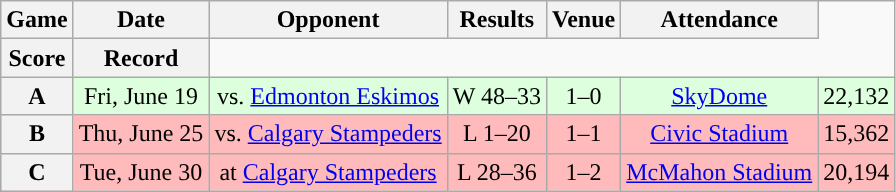<table class="wikitable" style="text-align:center">
<tr>
<th>Game</th>
<th>Date</th>
<th>Opponent</th>
<th>Results</th>
<th>Venue</th>
<th>Attendance</th>
</tr>
<tr>
<th>Score</th>
<th>Record</th>
</tr>
<tr style="background:#ddffdd">
<th>A</th>
<td>Fri, June 19</td>
<td>vs. <a href='#'>Edmonton Eskimos</a></td>
<td>W 48–33</td>
<td>1–0</td>
<td><a href='#'>SkyDome</a></td>
<td>22,132</td>
</tr>
<tr style="background:#ffbbbb">
<th>B</th>
<td>Thu, June 25</td>
<td>vs. <a href='#'>Calgary Stampeders</a></td>
<td>L 1–20</td>
<td>1–1</td>
<td><a href='#'>Civic Stadium</a></td>
<td>15,362</td>
</tr>
<tr style="background:#ffbbbb">
<th>C</th>
<td>Tue, June 30</td>
<td>at <a href='#'>Calgary Stampeders</a></td>
<td>L 28–36</td>
<td>1–2</td>
<td><a href='#'>McMahon Stadium</a></td>
<td>20,194</td>
</tr>
</table>
